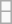<table class="wikitable">
<tr>
<td></td>
</tr>
<tr>
<td></td>
</tr>
</table>
